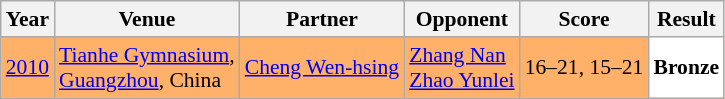<table class="sortable wikitable" style="font-size: 90%;">
<tr>
<th>Year</th>
<th>Venue</th>
<th>Partner</th>
<th>Opponent</th>
<th>Score</th>
<th>Result</th>
</tr>
<tr style="background:#FFB069">
<td align="center"><a href='#'>2010</a></td>
<td align="left"><a href='#'>Tianhe Gymnasium</a>,<br><a href='#'>Guangzhou</a>, China</td>
<td align="left"> <a href='#'>Cheng Wen-hsing</a></td>
<td align="left"> <a href='#'>Zhang Nan</a><br> <a href='#'>Zhao Yunlei</a></td>
<td align="left">16–21, 15–21</td>
<td style="text-align:left; background:white"> <strong>Bronze</strong></td>
</tr>
</table>
